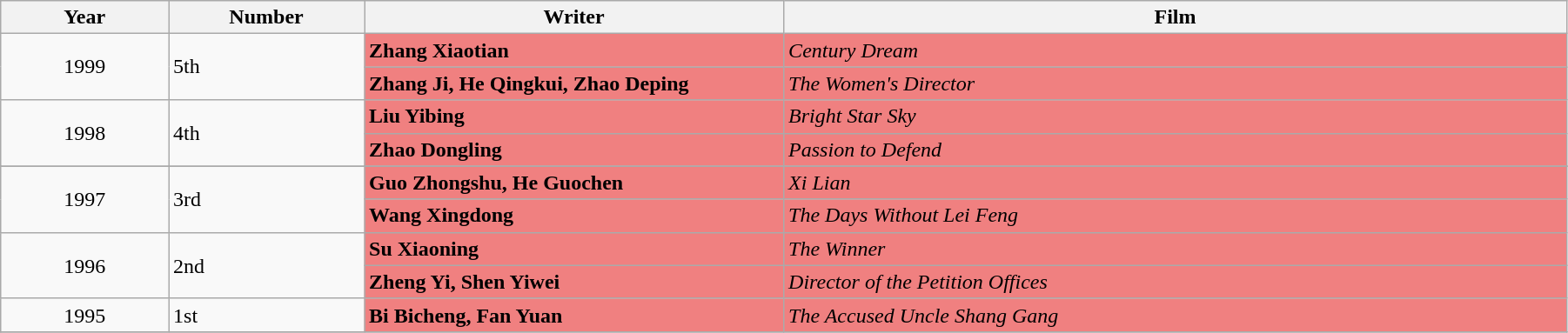<table class="wikitable" width="95%" align="center">
<tr>
<th width="6%">Year</th>
<th width="7%">Number</th>
<th width="15%">Writer</th>
<th width="28%">Film</th>
</tr>
<tr>
<td rowspan="2" style="text-align:center;">1999</td>
<td rowspan="2">5th</td>
<td style="background:#F08080;"><strong>Zhang Xiaotian</strong></td>
<td style="background:#F08080;"><em>Century Dream</em></td>
</tr>
<tr>
<td style="background:#F08080;"><strong>Zhang Ji, He Qingkui, Zhao Deping</strong></td>
<td style="background:#F08080;"><em>The Women's Director</em></td>
</tr>
<tr>
<td rowspan="2" style="text-align:center;">1998</td>
<td rowspan="2">4th</td>
<td style="background:#F08080;"><strong>Liu Yibing</strong></td>
<td style="background:#F08080;"><em>Bright Star Sky</em></td>
</tr>
<tr>
<td style="background:#F08080;"><strong>Zhao Dongling</strong></td>
<td style="background:#F08080;"><em>Passion to Defend </em></td>
</tr>
<tr>
</tr>
<tr>
<td rowspan="2" style="text-align:center;">1997</td>
<td rowspan="2">3rd</td>
<td style="background:#F08080;"><strong>Guo Zhongshu, He Guochen</strong></td>
<td style="background:#F08080;"><em>Xi Lian</em></td>
</tr>
<tr>
<td style="background:#F08080;"><strong>Wang Xingdong</strong></td>
<td style="background:#F08080;"><em>The Days Without Lei Feng</em></td>
</tr>
<tr>
<td rowspan="2" style="text-align:center;">1996</td>
<td rowspan="2">2nd</td>
<td style="background:#F08080;"><strong>Su Xiaoning</strong></td>
<td style="background:#F08080;"><em>The Winner</em></td>
</tr>
<tr>
<td style="background:#F08080;"><strong>Zheng Yi, Shen Yiwei</strong></td>
<td style="background:#F08080;"><em>Director of the Petition Offices</em></td>
</tr>
<tr>
<td rowspan="1" style="text-align:center;">1995</td>
<td rowspan="1">1st</td>
<td style="background:#F08080;"><strong>Bi Bicheng, Fan Yuan</strong></td>
<td style="background:#F08080;"><em>The Accused Uncle Shang Gang</em></td>
</tr>
<tr>
</tr>
</table>
